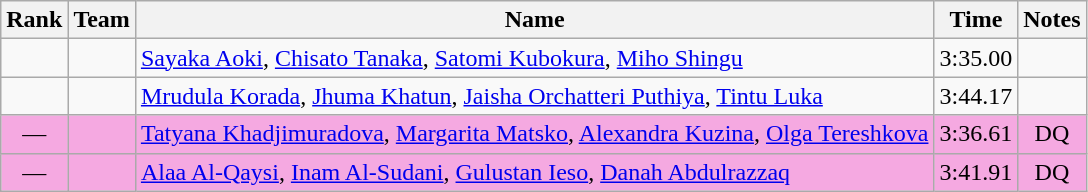<table class="wikitable sortable" style="text-align:center">
<tr>
<th>Rank</th>
<th>Team</th>
<th>Name</th>
<th>Time</th>
<th>Notes</th>
</tr>
<tr>
<td></td>
<td align=left></td>
<td align=left><a href='#'>Sayaka Aoki</a>, <a href='#'>Chisato Tanaka</a>, <a href='#'>Satomi Kubokura</a>, <a href='#'>Miho Shingu</a></td>
<td>3:35.00</td>
<td></td>
</tr>
<tr>
<td></td>
<td align=left></td>
<td align=left><a href='#'>Mrudula Korada</a>, <a href='#'>Jhuma Khatun</a>, <a href='#'>Jaisha Orchatteri Puthiya</a>, <a href='#'>Tintu Luka</a></td>
<td>3:44.17</td>
<td></td>
</tr>
<tr bgcolor=#F5A9E1>
<td>—</td>
<td align=left></td>
<td align=left><a href='#'>Tatyana Khadjimuradova</a>, <a href='#'>Margarita Matsko</a>, <a href='#'>Alexandra Kuzina</a>, <a href='#'>Olga Tereshkova</a></td>
<td>3:36.61</td>
<td>DQ</td>
</tr>
<tr bgcolor=#F5A9E1>
<td>—</td>
<td align=left></td>
<td align=left><a href='#'>Alaa Al-Qaysi</a>, <a href='#'>Inam Al-Sudani</a>, <a href='#'>Gulustan Ieso</a>, <a href='#'>Danah Abdulrazzaq</a></td>
<td>3:41.91</td>
<td>DQ</td>
</tr>
</table>
